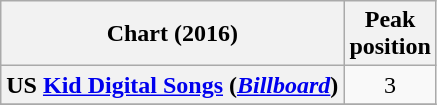<table class="wikitable plainrowheaders" style="text-align:center">
<tr>
<th scope="col">Chart (2016)</th>
<th scope="col">Peak<br> position</th>
</tr>
<tr>
<th scope="row">US <a href='#'>Kid Digital Songs</a> (<a href='#'><em>Billboard</em></a>)</th>
<td style="text-align:center">3</td>
</tr>
<tr>
</tr>
</table>
